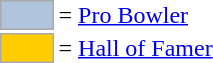<table>
<tr>
<td style="background-color:lightsteelblue; border:1px solid #aaaaaa; width:2em;"></td>
<td>= <a href='#'>Pro Bowler</a></td>
</tr>
<tr>
<td style="background-color:#FFCC00; border:1px solid #aaaaaa; width:2em;"></td>
<td>= <a href='#'>Hall of Famer</a></td>
</tr>
</table>
